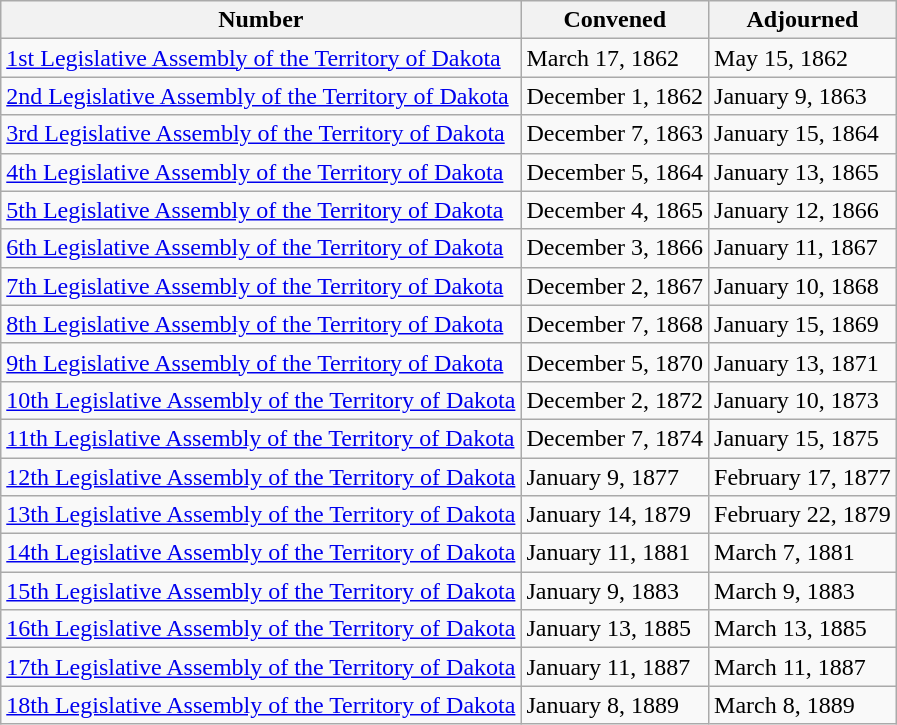<table class="wikitable">
<tr>
<th>Number</th>
<th>Convened</th>
<th>Adjourned</th>
</tr>
<tr>
<td><a href='#'>1st Legislative Assembly of the Territory of Dakota</a></td>
<td>March 17, 1862</td>
<td>May 15, 1862</td>
</tr>
<tr>
<td><a href='#'>2nd Legislative Assembly of the Territory of Dakota</a></td>
<td>December 1, 1862</td>
<td>January 9, 1863</td>
</tr>
<tr>
<td><a href='#'>3rd Legislative Assembly of the Territory of Dakota</a></td>
<td>December 7, 1863</td>
<td>January 15, 1864</td>
</tr>
<tr>
<td><a href='#'>4th Legislative Assembly of the Territory of Dakota</a></td>
<td>December 5, 1864</td>
<td>January 13, 1865</td>
</tr>
<tr>
<td><a href='#'>5th Legislative Assembly of the Territory of Dakota</a></td>
<td>December 4, 1865</td>
<td>January 12, 1866</td>
</tr>
<tr>
<td><a href='#'>6th Legislative Assembly of the Territory of Dakota</a></td>
<td>December 3, 1866</td>
<td>January 11, 1867</td>
</tr>
<tr>
<td><a href='#'>7th Legislative Assembly of the Territory of Dakota</a></td>
<td>December 2, 1867</td>
<td>January 10, 1868</td>
</tr>
<tr>
<td><a href='#'>8th Legislative Assembly of the Territory of Dakota</a></td>
<td>December 7, 1868</td>
<td>January 15, 1869</td>
</tr>
<tr>
<td><a href='#'>9th Legislative Assembly of the Territory of Dakota</a></td>
<td>December 5, 1870</td>
<td>January 13, 1871</td>
</tr>
<tr>
<td><a href='#'>10th Legislative Assembly of the Territory of Dakota</a></td>
<td>December 2, 1872</td>
<td>January 10, 1873</td>
</tr>
<tr>
<td><a href='#'>11th Legislative Assembly of the Territory of Dakota</a></td>
<td>December 7, 1874</td>
<td>January 15, 1875</td>
</tr>
<tr>
<td><a href='#'>12th Legislative Assembly of the Territory of Dakota</a></td>
<td>January 9, 1877</td>
<td>February 17, 1877</td>
</tr>
<tr>
<td><a href='#'>13th Legislative Assembly of the Territory of Dakota</a></td>
<td>January 14, 1879</td>
<td>February 22, 1879</td>
</tr>
<tr>
<td><a href='#'>14th Legislative Assembly of the Territory of Dakota</a></td>
<td>January 11, 1881</td>
<td>March 7, 1881</td>
</tr>
<tr>
<td><a href='#'>15th Legislative Assembly of the Territory of Dakota</a></td>
<td>January 9, 1883</td>
<td>March 9, 1883</td>
</tr>
<tr>
<td><a href='#'>16th Legislative Assembly of the Territory of Dakota</a></td>
<td>January 13, 1885</td>
<td>March 13, 1885</td>
</tr>
<tr>
<td><a href='#'>17th Legislative Assembly of the Territory of Dakota</a></td>
<td>January 11, 1887</td>
<td>March 11, 1887</td>
</tr>
<tr>
<td><a href='#'>18th Legislative Assembly of the Territory of Dakota</a></td>
<td>January 8, 1889</td>
<td>March 8, 1889</td>
</tr>
</table>
